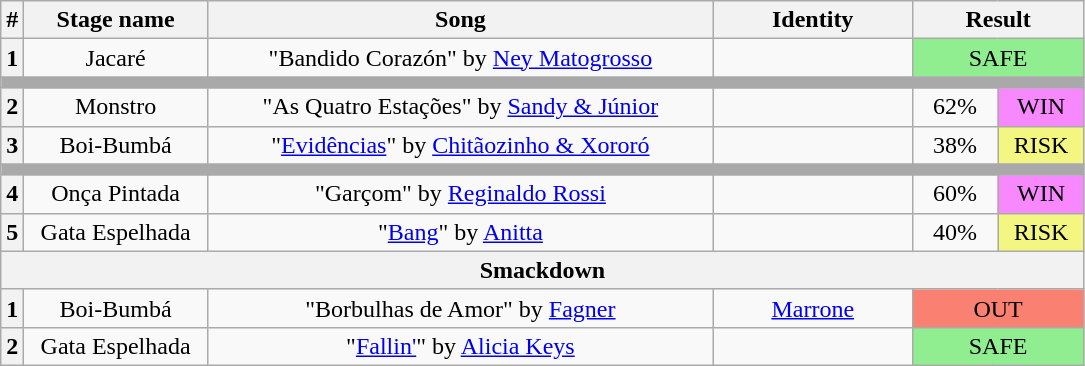<table class="wikitable plainrowheaders" style="text-align: center;">
<tr>
<th>#</th>
<th width=115>Stage name</th>
<th width=330>Song</th>
<th width=125>Identity</th>
<th width=100 colspan=2>Result</th>
</tr>
<tr>
<th>1</th>
<td>Jacaré</td>
<td>"Bandido Corazón" by <a href='#'>Ney Matogrosso</a></td>
<td></td>
<td colspan="2" bgcolor="lightgreen">SAFE</td>
</tr>
<tr>
<td bgcolor="#A9A9A9" colspan="6"></td>
</tr>
<tr>
<th>2</th>
<td>Monstro</td>
<td>"As Quatro Estações" by <a href='#'>Sandy & Júnior</a></td>
<td></td>
<td width=50>62%</td>
<td width=50 bgcolor="#F888FD">WIN</td>
</tr>
<tr>
<th>3</th>
<td>Boi-Bumbá</td>
<td>"<a href='#'>Evidências</a>" by <a href='#'>Chitãozinho & Xororó</a></td>
<td></td>
<td>38%</td>
<td bgcolor="#F3F781">RISK</td>
</tr>
<tr>
<td bgcolor="#A9A9A9" colspan="6"></td>
</tr>
<tr>
<th>4</th>
<td>Onça Pintada</td>
<td>"Garçom" by <a href='#'>Reginaldo Rossi</a></td>
<td></td>
<td>60%</td>
<td bgcolor="#F888FD">WIN</td>
</tr>
<tr>
<th>5</th>
<td>Gata Espelhada</td>
<td>"<a href='#'>Bang</a>" by <a href='#'>Anitta</a></td>
<td></td>
<td>40%</td>
<td bgcolor="#F3F781">RISK</td>
</tr>
<tr>
<th colspan="6">Smackdown</th>
</tr>
<tr>
<th>1</th>
<td>Boi-Bumbá</td>
<td>"Borbulhas de Amor" by <a href='#'>Fagner</a></td>
<td><a href='#'>Marrone</a></td>
<td colspan="2" bgcolor="#FA8072">OUT</td>
</tr>
<tr>
<th>2</th>
<td>Gata Espelhada</td>
<td>"<a href='#'>Fallin'</a>" by <a href='#'>Alicia Keys</a></td>
<td></td>
<td colspan="2" bgcolor="lightgreen">SAFE</td>
</tr>
</table>
